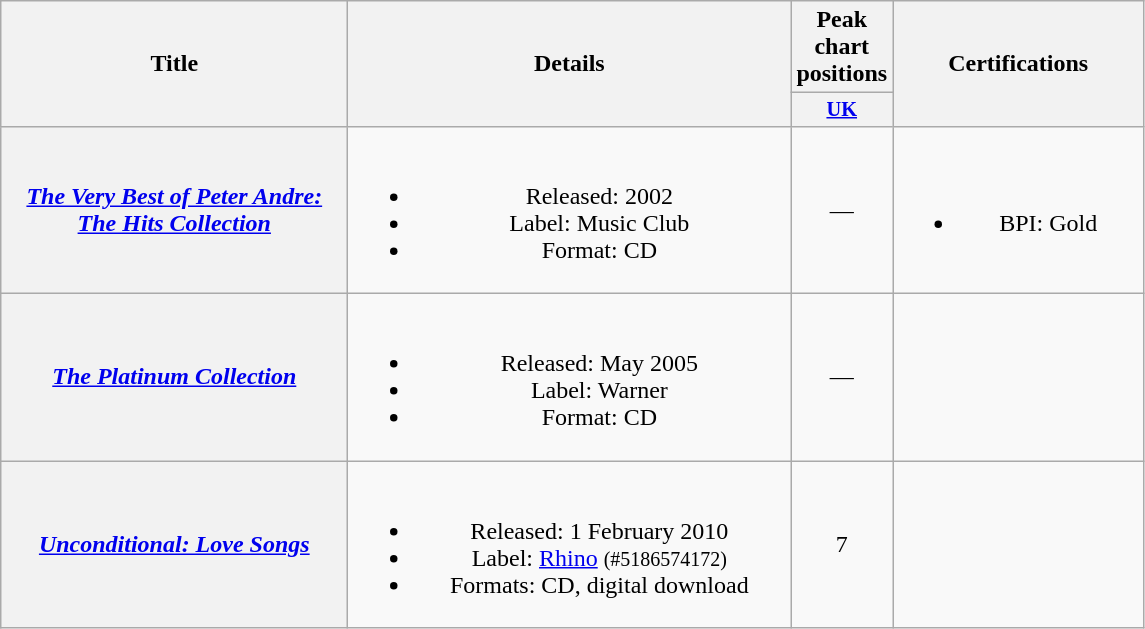<table class="wikitable plainrowheaders" style="text-align:center;" border="1">
<tr>
<th scope="col" rowspan="2" style="width:14em;">Title</th>
<th scope="col" rowspan="2" style="width:18em;">Details</th>
<th scope="col" colspan="1">Peak chart positions</th>
<th scope="col" rowspan="2" style="width:10em;">Certifications</th>
</tr>
<tr>
<th scope="col" style="width:3em;font-size:85%;"><a href='#'>UK</a><br></th>
</tr>
<tr>
<th scope="row"><em><a href='#'>The Very Best of Peter Andre:<br>The Hits Collection</a></em></th>
<td><br><ul><li>Released: 2002</li><li>Label: Music Club</li><li>Format: CD</li></ul></td>
<td>—</td>
<td><br><ul><li>BPI: Gold</li></ul></td>
</tr>
<tr>
<th scope="row"><em><a href='#'>The Platinum Collection</a></em></th>
<td><br><ul><li>Released: May 2005</li><li>Label: Warner</li><li>Format: CD</li></ul></td>
<td>—</td>
<td></td>
</tr>
<tr>
<th scope="row"><em><a href='#'>Unconditional: Love Songs</a></em></th>
<td><br><ul><li>Released: 1 February 2010</li><li>Label: <a href='#'>Rhino</a> <small>(#5186574172)</small></li><li>Formats: CD, digital download</li></ul></td>
<td>7</td>
<td></td>
</tr>
</table>
